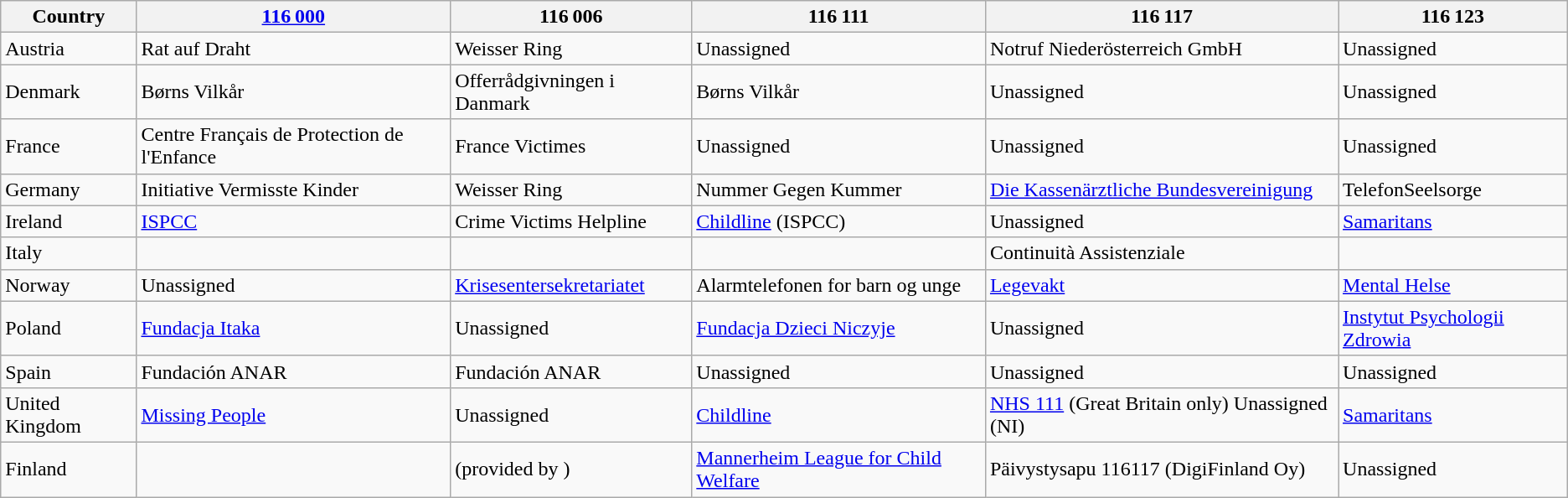<table class="wikitable">
<tr>
<th>Country</th>
<th><a href='#'>116 000</a></th>
<th>116 006</th>
<th>116 111</th>
<th>116 117</th>
<th>116 123</th>
</tr>
<tr>
<td>Austria</td>
<td>Rat auf Draht</td>
<td>Weisser Ring</td>
<td>Unassigned</td>
<td>Notruf Niederösterreich GmbH</td>
<td>Unassigned</td>
</tr>
<tr>
<td>Denmark</td>
<td>Børns Vilkår</td>
<td>Offerrådgivningen i Danmark</td>
<td>Børns Vilkår</td>
<td>Unassigned</td>
<td>Unassigned</td>
</tr>
<tr>
<td>France</td>
<td>Centre Français de Protection de l'Enfance</td>
<td>France Victimes</td>
<td>Unassigned</td>
<td>Unassigned</td>
<td>Unassigned</td>
</tr>
<tr>
<td>Germany</td>
<td>Initiative Vermisste Kinder</td>
<td>Weisser Ring</td>
<td>Nummer Gegen Kummer</td>
<td><a href='#'>Die Kassenärztliche Bundesvereinigung</a></td>
<td>TelefonSeelsorge</td>
</tr>
<tr>
<td>Ireland</td>
<td><a href='#'>ISPCC</a></td>
<td>Crime Victims Helpline</td>
<td><a href='#'>Childline</a> (ISPCC)</td>
<td>Unassigned</td>
<td><a href='#'>Samaritans</a></td>
</tr>
<tr>
<td>Italy</td>
<td></td>
<td></td>
<td></td>
<td>Continuità Assistenziale</td>
<td></td>
</tr>
<tr>
<td>Norway</td>
<td>Unassigned</td>
<td><a href='#'>Krisesentersekretariatet</a></td>
<td>Alarmtelefonen for barn og unge</td>
<td><a href='#'>Legevakt</a></td>
<td><a href='#'>Mental Helse</a></td>
</tr>
<tr>
<td>Poland</td>
<td><a href='#'>Fundacja Itaka</a></td>
<td>Unassigned</td>
<td><a href='#'>Fundacja Dzieci Niczyje</a></td>
<td>Unassigned</td>
<td><a href='#'>Instytut Psychologii Zdrowia</a></td>
</tr>
<tr>
<td>Spain</td>
<td>Fundación ANAR</td>
<td>Fundación ANAR</td>
<td>Unassigned</td>
<td>Unassigned</td>
<td>Unassigned</td>
</tr>
<tr>
<td>United Kingdom</td>
<td><a href='#'>Missing People</a></td>
<td>Unassigned</td>
<td><a href='#'>Childline</a></td>
<td><a href='#'>NHS 111</a> (Great Britain only) Unassigned (NI)</td>
<td><a href='#'>Samaritans</a></td>
</tr>
<tr>
<td>Finland</td>
<td></td>
<td> (provided by )</td>
<td><a href='#'>Mannerheim League for Child Welfare</a></td>
<td>Päivystysapu 116117 (DigiFinland Oy)</td>
<td>Unassigned</td>
</tr>
</table>
